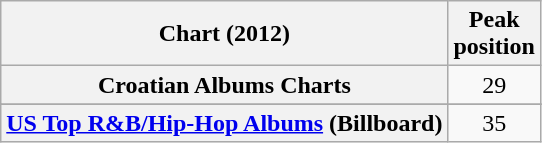<table class="wikitable plainrowheaders">
<tr>
<th scope="col">Chart (2012)</th>
<th scope="col">Peak<br>position</th>
</tr>
<tr>
<th scope="row">Croatian Albums Charts</th>
<td align="center">29</td>
</tr>
<tr>
</tr>
<tr>
</tr>
<tr>
</tr>
<tr>
<th scope="row"><a href='#'>US Top R&B/Hip-Hop Albums</a> (Billboard)</th>
<td align="center">35</td>
</tr>
</table>
